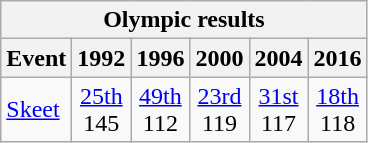<table class="wikitable" style="text-align: center">
<tr>
<th colspan=7>Olympic results</th>
</tr>
<tr>
<th>Event</th>
<th>1992</th>
<th>1996</th>
<th>2000</th>
<th>2004</th>
<th>2016</th>
</tr>
<tr>
<td align=left><a href='#'>Skeet</a></td>
<td><a href='#'>25th</a><br>145</td>
<td><a href='#'>49th</a><br>112</td>
<td><a href='#'>23rd</a><br>119</td>
<td><a href='#'>31st</a><br>117</td>
<td><a href='#'>18th</a><br>118</td>
</tr>
</table>
